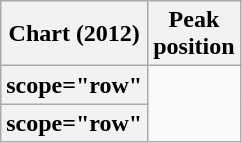<table class="wikitable sortable plainrowheaders" style="text-align:center;">
<tr>
<th scope="col">Chart (2012)</th>
<th scope="col">Peak<br>position</th>
</tr>
<tr>
<th>scope="row"</th>
</tr>
<tr>
<th>scope="row"</th>
</tr>
</table>
